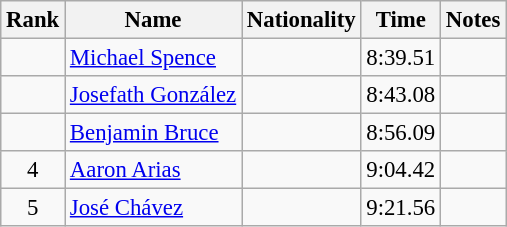<table class="wikitable sortable" style="text-align:center;font-size:95%">
<tr>
<th>Rank</th>
<th>Name</th>
<th>Nationality</th>
<th>Time</th>
<th>Notes</th>
</tr>
<tr>
<td></td>
<td align=left><a href='#'>Michael Spence</a></td>
<td align=left></td>
<td>8:39.51</td>
<td></td>
</tr>
<tr>
<td></td>
<td align=left><a href='#'>Josefath González</a></td>
<td align=left></td>
<td>8:43.08</td>
<td></td>
</tr>
<tr>
<td></td>
<td align=left><a href='#'>Benjamin Bruce</a></td>
<td align=left></td>
<td>8:56.09</td>
<td></td>
</tr>
<tr>
<td>4</td>
<td align=left><a href='#'>Aaron Arias</a></td>
<td align=left></td>
<td>9:04.42</td>
<td></td>
</tr>
<tr>
<td>5</td>
<td align=left><a href='#'>José Chávez</a></td>
<td align=left></td>
<td>9:21.56</td>
<td></td>
</tr>
</table>
